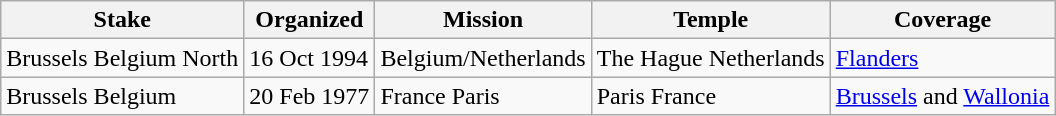<table class="wikitable">
<tr>
<th>Stake</th>
<th data-sort-type=date>Organized</th>
<th>Mission</th>
<th>Temple</th>
<th>Coverage</th>
</tr>
<tr>
<td>Brussels Belgium North</td>
<td>16 Oct 1994</td>
<td>Belgium/Netherlands</td>
<td>The Hague Netherlands</td>
<td><a href='#'>Flanders</a></td>
</tr>
<tr>
<td>Brussels Belgium</td>
<td>20 Feb 1977</td>
<td>France Paris</td>
<td>Paris France</td>
<td><a href='#'>Brussels</a> and <a href='#'>Wallonia</a></td>
</tr>
</table>
